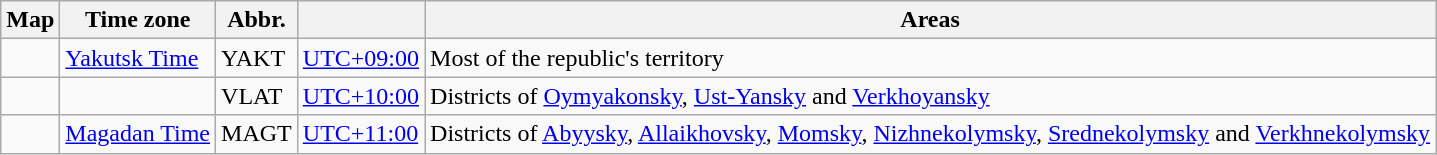<table class=wikitable>
<tr>
<th>Map</th>
<th>Time zone</th>
<th>Abbr.</th>
<th></th>
<th>Areas</th>
</tr>
<tr>
<td></td>
<td><a href='#'>Yakutsk Time</a></td>
<td>YAKT</td>
<td><a href='#'>UTC+09:00</a></td>
<td>Most of the republic's territory</td>
</tr>
<tr>
<td></td>
<td></td>
<td>VLAT</td>
<td><a href='#'>UTC+10:00</a></td>
<td>Districts of <a href='#'>Oymyakonsky</a>, <a href='#'>Ust-Yansky</a> and <a href='#'>Verkhoyansky</a></td>
</tr>
<tr>
<td></td>
<td><a href='#'>Magadan Time</a></td>
<td>MAGT</td>
<td><a href='#'>UTC+11:00</a></td>
<td>Districts of <a href='#'>Abyysky</a>, <a href='#'>Allaikhovsky</a>, <a href='#'>Momsky</a>, <a href='#'>Nizhnekolymsky</a>, <a href='#'>Srednekolymsky</a> and <a href='#'>Verkhnekolymsky</a></td>
</tr>
</table>
